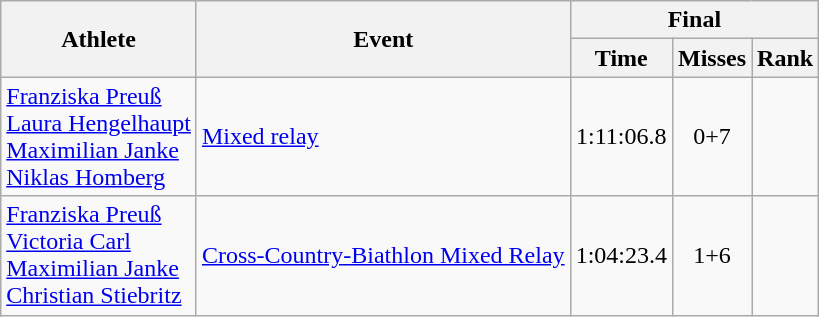<table class="wikitable">
<tr>
<th rowspan="2">Athlete</th>
<th rowspan="2">Event</th>
<th colspan="3">Final</th>
</tr>
<tr>
<th>Time</th>
<th>Misses</th>
<th>Rank</th>
</tr>
<tr>
<td><a href='#'>Franziska Preuß</a><br><a href='#'>Laura Hengelhaupt</a><br><a href='#'>Maximilian Janke</a><br><a href='#'>Niklas Homberg</a></td>
<td><a href='#'>Mixed relay</a></td>
<td align="center">1:11:06.8</td>
<td align="center">0+7</td>
<td align="center"></td>
</tr>
<tr>
<td><a href='#'>Franziska Preuß</a><br><a href='#'>Victoria Carl</a><br><a href='#'>Maximilian Janke</a><br><a href='#'>Christian Stiebritz</a></td>
<td><a href='#'>Cross-Country-Biathlon Mixed Relay</a></td>
<td align="center">1:04:23.4</td>
<td align="center">1+6</td>
<td align="center"></td>
</tr>
</table>
